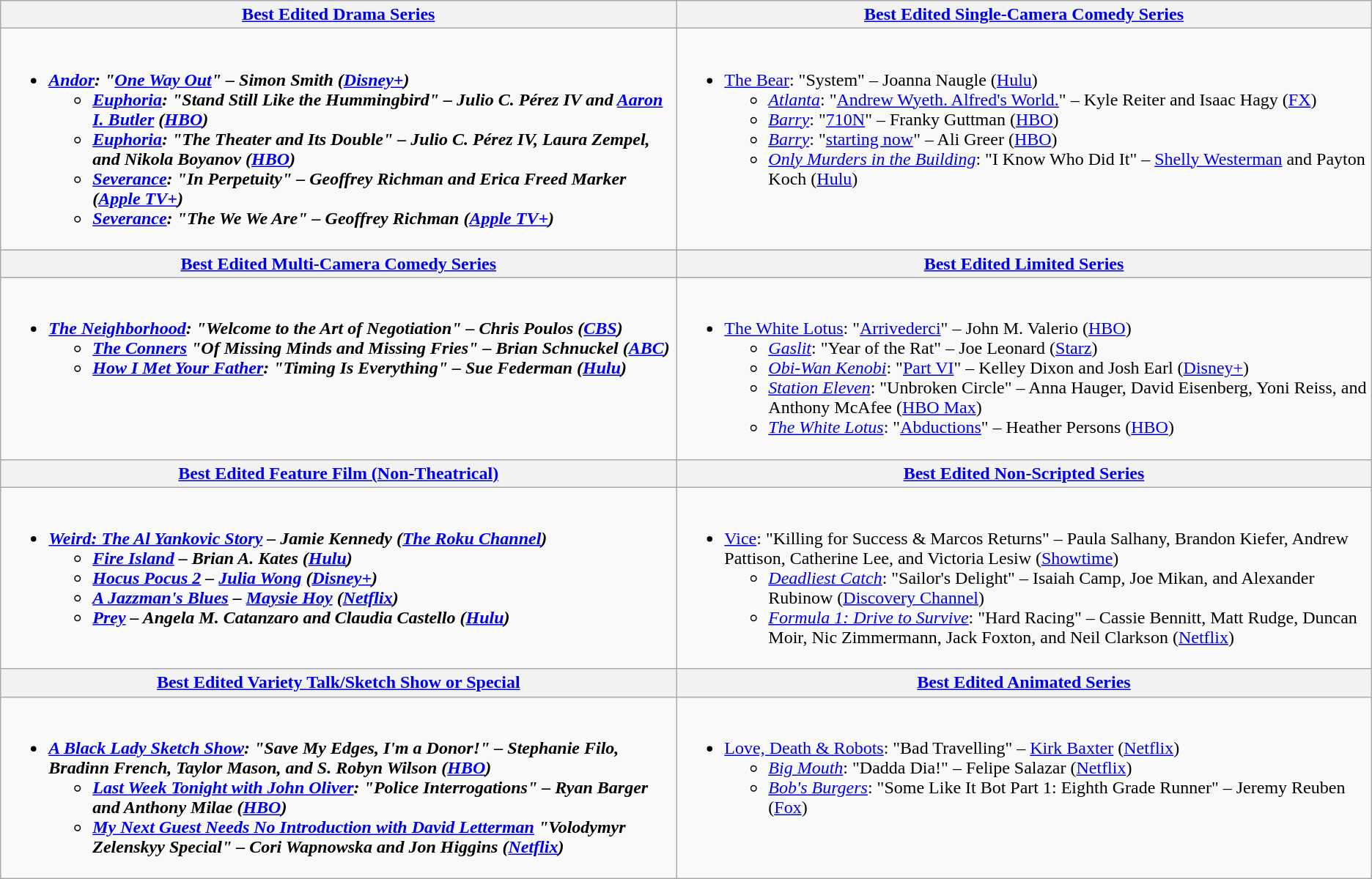<table class=wikitable style="width=100%">
<tr>
<th style="width=50%"><a href='#'>Best Edited Drama Series</a></th>
<th style="width=50%"><a href='#'>Best Edited Single-Camera Comedy Series</a></th>
</tr>
<tr>
<td valign="top"><br><ul><li><strong><em><a href='#'>Andor</a><em>: "<a href='#'>One Way Out</a>" – Simon Smith (<a href='#'>Disney+</a>)<strong><ul><li></em><a href='#'>Euphoria</a><em>: "Stand Still Like the Hummingbird" – Julio C. Pérez IV and <a href='#'>Aaron I. Butler</a> (<a href='#'>HBO</a>)</li><li></em><a href='#'>Euphoria</a><em>: "The Theater and Its Double" – Julio C. Pérez IV, Laura Zempel, and Nikola Boyanov (<a href='#'>HBO</a>)</li><li></em><a href='#'>Severance</a><em>: "In Perpetuity" – Geoffrey Richman and Erica Freed Marker (<a href='#'>Apple TV+</a>)</li><li></em><a href='#'>Severance</a><em>: "The We We Are" – Geoffrey Richman (<a href='#'>Apple TV+</a>)</li></ul></li></ul></td>
<td valign="top"><br><ul><li></em></strong><a href='#'>The Bear</a></em>: "System" – Joanna Naugle (<a href='#'>Hulu</a>)</strong><ul><li><em><a href='#'>Atlanta</a></em>: "<a href='#'>Andrew Wyeth. Alfred's World.</a>" – Kyle Reiter and Isaac Hagy (<a href='#'>FX</a>)</li><li><em><a href='#'>Barry</a></em>: "<a href='#'>710N</a>" – Franky Guttman (<a href='#'>HBO</a>)</li><li><em><a href='#'>Barry</a></em>: "<a href='#'>starting now</a>" – Ali Greer (<a href='#'>HBO</a>)</li><li><em><a href='#'>Only Murders in the Building</a></em>: "I Know Who Did It" – <a href='#'>Shelly Westerman</a> and Payton Koch (<a href='#'>Hulu</a>)</li></ul></li></ul></td>
</tr>
<tr>
<th style="width=50%"><a href='#'>Best Edited Multi-Camera Comedy Series</a></th>
<th style="width=50%"><a href='#'>Best Edited Limited Series</a></th>
</tr>
<tr>
<td valign="top"><br><ul><li><strong><em><a href='#'>The Neighborhood</a><em>: "Welcome to the Art of Negotiation" – Chris Poulos (<a href='#'>CBS</a>)<strong><ul><li></em><a href='#'>The Conners</a><em> "Of Missing Minds and Missing Fries" – Brian Schnuckel (<a href='#'>ABC</a>)</li><li></em><a href='#'>How I Met Your Father</a><em>: "Timing Is Everything" – Sue Federman (<a href='#'>Hulu</a>)</li></ul></li></ul></td>
<td valign="top"><br><ul><li></em></strong><a href='#'>The White Lotus</a></em>: "<a href='#'>Arrivederci</a>" – John M. Valerio (<a href='#'>HBO</a>)</strong><ul><li><em><a href='#'>Gaslit</a></em>: "Year of the Rat" – Joe Leonard (<a href='#'>Starz</a>)</li><li><em><a href='#'>Obi-Wan Kenobi</a></em>: "<a href='#'>Part VI</a>" – Kelley Dixon and Josh Earl (<a href='#'>Disney+</a>)</li><li><em><a href='#'>Station Eleven</a></em>: "Unbroken Circle" – Anna Hauger, David Eisenberg, Yoni Reiss, and Anthony McAfee (<a href='#'>HBO Max</a>)</li><li><em><a href='#'>The White Lotus</a></em>: "<a href='#'>Abductions</a>" – Heather Persons (<a href='#'>HBO</a>)</li></ul></li></ul></td>
</tr>
<tr>
<th style="width=50%"><a href='#'>Best Edited Feature Film (Non-Theatrical)</a></th>
<th style="width=50%"><a href='#'>Best Edited Non-Scripted Series</a></th>
</tr>
<tr>
<td valign="top"><br><ul><li><strong><em><a href='#'>Weird: The Al Yankovic Story</a><em> – Jamie Kennedy (<a href='#'>The Roku Channel</a>)<strong><ul><li></em><a href='#'>Fire Island</a><em> – Brian A. Kates (<a href='#'>Hulu</a>)</li><li></em><a href='#'>Hocus Pocus 2</a><em> – <a href='#'>Julia Wong</a> (<a href='#'>Disney+</a>)</li><li></em><a href='#'>A Jazzman's Blues</a><em> – <a href='#'>Maysie Hoy</a> (<a href='#'>Netflix</a>)</li><li></em><a href='#'>Prey</a><em> – Angela M. Catanzaro and Claudia Castello (<a href='#'>Hulu</a>)</li></ul></li></ul></td>
<td valign="top"><br><ul><li></em></strong><a href='#'>Vice</a></em>: "Killing for Success & Marcos Returns" – Paula Salhany, Brandon Kiefer, Andrew Pattison, Catherine Lee, and Victoria Lesiw (<a href='#'>Showtime</a>)</strong><ul><li><em><a href='#'>Deadliest Catch</a></em>: "Sailor's Delight" – Isaiah Camp, Joe Mikan, and Alexander Rubinow (<a href='#'>Discovery Channel</a>)</li><li><em><a href='#'>Formula 1: Drive to Survive</a></em>: "Hard Racing" – Cassie Bennitt, Matt Rudge, Duncan Moir, Nic Zimmermann, Jack Foxton, and Neil Clarkson (<a href='#'>Netflix</a>)</li></ul></li></ul></td>
</tr>
<tr>
<th style="width=50%"><a href='#'>Best Edited Variety Talk/Sketch Show or Special</a></th>
<th style="width=50%"><a href='#'>Best Edited Animated Series</a></th>
</tr>
<tr>
<td valign="top"><br><ul><li><strong><em><a href='#'>A Black Lady Sketch Show</a><em>: "Save My Edges, I'm a Donor!" – Stephanie Filo, Bradinn French, Taylor Mason, and S. Robyn Wilson (<a href='#'>HBO</a>)<strong><ul><li></em><a href='#'>Last Week Tonight with John Oliver</a><em>: "Police Interrogations" – Ryan Barger and Anthony Milae (<a href='#'>HBO</a>)</li><li></em><a href='#'>My Next Guest Needs No Introduction with David Letterman</a><em> "Volodymyr Zelenskyy Special" – Cori Wapnowska and Jon Higgins (<a href='#'>Netflix</a>)</li></ul></li></ul></td>
<td valign="top"><br><ul><li></em></strong><a href='#'>Love, Death & Robots</a></em>: "Bad Travelling" – <a href='#'>Kirk Baxter</a> (<a href='#'>Netflix</a>)</strong><ul><li><em><a href='#'>Big Mouth</a></em>: "Dadda Dia!" – Felipe Salazar (<a href='#'>Netflix</a>)</li><li><em><a href='#'>Bob's Burgers</a></em>: "Some Like It Bot Part 1: Eighth Grade Runner" – Jeremy Reuben (<a href='#'>Fox</a>)</li></ul></li></ul></td>
</tr>
</table>
